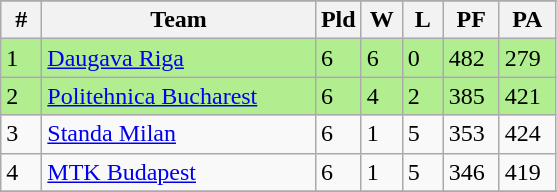<table class=wikitable>
<tr align=center>
</tr>
<tr>
<th width=20>#</th>
<th width=175>Team</th>
<th width=20>Pld</th>
<th width=20>W</th>
<th width=20>L</th>
<th width=30>PF</th>
<th width=30>PA</th>
</tr>
<tr bgcolor=B0EE90>
<td>1</td>
<td align="left"> <a href='#'>Daugava Riga</a></td>
<td>6</td>
<td>6</td>
<td>0</td>
<td>482</td>
<td>279</td>
</tr>
<tr bgcolor=B0EE90>
<td>2</td>
<td align="left"> <a href='#'>Politehnica Bucharest</a></td>
<td>6</td>
<td>4</td>
<td>2</td>
<td>385</td>
<td>421</td>
</tr>
<tr>
<td>3</td>
<td align="left"> <a href='#'>Standa Milan</a></td>
<td>6</td>
<td>1</td>
<td>5</td>
<td>353</td>
<td>424</td>
</tr>
<tr>
<td>4</td>
<td align="left"> <a href='#'>MTK Budapest</a></td>
<td>6</td>
<td>1</td>
<td>5</td>
<td>346</td>
<td>419</td>
</tr>
<tr>
</tr>
</table>
